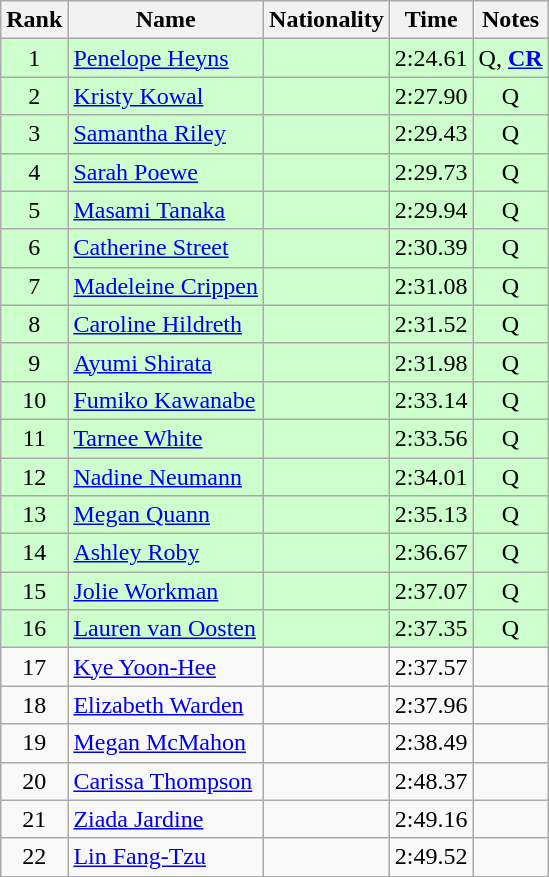<table class="wikitable sortable" style="text-align:center">
<tr>
<th>Rank</th>
<th>Name</th>
<th>Nationality</th>
<th>Time</th>
<th>Notes</th>
</tr>
<tr bgcolor=ccffcc>
<td>1</td>
<td align=left><a href='#'>Penelope Heyns</a></td>
<td align=left></td>
<td>2:24.61</td>
<td>Q, <strong><a href='#'>CR</a></strong></td>
</tr>
<tr bgcolor=ccffcc>
<td>2</td>
<td align=left><a href='#'>Kristy Kowal</a></td>
<td align=left></td>
<td>2:27.90</td>
<td>Q</td>
</tr>
<tr bgcolor=ccffcc>
<td>3</td>
<td align=left><a href='#'>Samantha Riley</a></td>
<td align=left></td>
<td>2:29.43</td>
<td>Q</td>
</tr>
<tr bgcolor=ccffcc>
<td>4</td>
<td align=left><a href='#'>Sarah Poewe</a></td>
<td align=left></td>
<td>2:29.73</td>
<td>Q</td>
</tr>
<tr bgcolor=ccffcc>
<td>5</td>
<td align=left><a href='#'>Masami Tanaka</a></td>
<td align=left></td>
<td>2:29.94</td>
<td>Q</td>
</tr>
<tr bgcolor=ccffcc>
<td>6</td>
<td align=left><a href='#'>Catherine Street</a></td>
<td align=left></td>
<td>2:30.39</td>
<td>Q</td>
</tr>
<tr bgcolor=ccffcc>
<td>7</td>
<td align=left><a href='#'>Madeleine Crippen</a></td>
<td align=left></td>
<td>2:31.08</td>
<td>Q</td>
</tr>
<tr bgcolor=ccffcc>
<td>8</td>
<td align=left><a href='#'>Caroline Hildreth</a></td>
<td align=left></td>
<td>2:31.52</td>
<td>Q</td>
</tr>
<tr bgcolor=ccffcc>
<td>9</td>
<td align=left><a href='#'>Ayumi Shirata</a></td>
<td align=left></td>
<td>2:31.98</td>
<td>Q</td>
</tr>
<tr bgcolor=ccffcc>
<td>10</td>
<td align=left><a href='#'>Fumiko Kawanabe</a></td>
<td align=left></td>
<td>2:33.14</td>
<td>Q</td>
</tr>
<tr bgcolor=ccffcc>
<td>11</td>
<td align=left><a href='#'>Tarnee White</a></td>
<td align=left></td>
<td>2:33.56</td>
<td>Q</td>
</tr>
<tr bgcolor=ccffcc>
<td>12</td>
<td align=left><a href='#'>Nadine Neumann</a></td>
<td align=left></td>
<td>2:34.01</td>
<td>Q</td>
</tr>
<tr bgcolor=ccffcc>
<td>13</td>
<td align=left><a href='#'>Megan Quann</a></td>
<td align=left></td>
<td>2:35.13</td>
<td>Q</td>
</tr>
<tr bgcolor=ccffcc>
<td>14</td>
<td align=left><a href='#'>Ashley Roby</a></td>
<td align=left></td>
<td>2:36.67</td>
<td>Q</td>
</tr>
<tr bgcolor=ccffcc>
<td>15</td>
<td align=left><a href='#'>Jolie Workman</a></td>
<td align=left></td>
<td>2:37.07</td>
<td>Q</td>
</tr>
<tr bgcolor=ccffcc>
<td>16</td>
<td align=left><a href='#'>Lauren van Oosten</a></td>
<td align=left></td>
<td>2:37.35</td>
<td>Q</td>
</tr>
<tr>
<td>17</td>
<td align=left><a href='#'>Kye Yoon-Hee</a></td>
<td align=left></td>
<td>2:37.57</td>
<td></td>
</tr>
<tr>
<td>18</td>
<td align=left><a href='#'>Elizabeth Warden</a></td>
<td align=left></td>
<td>2:37.96</td>
<td></td>
</tr>
<tr>
<td>19</td>
<td align=left><a href='#'>Megan McMahon</a></td>
<td align=left></td>
<td>2:38.49</td>
<td></td>
</tr>
<tr>
<td>20</td>
<td align=left><a href='#'>Carissa Thompson</a></td>
<td align=left></td>
<td>2:48.37</td>
<td></td>
</tr>
<tr>
<td>21</td>
<td align=left><a href='#'>Ziada Jardine</a></td>
<td align=left></td>
<td>2:49.16</td>
<td></td>
</tr>
<tr>
<td>22</td>
<td align=left><a href='#'>Lin Fang-Tzu</a></td>
<td align=left></td>
<td>2:49.52</td>
<td></td>
</tr>
</table>
